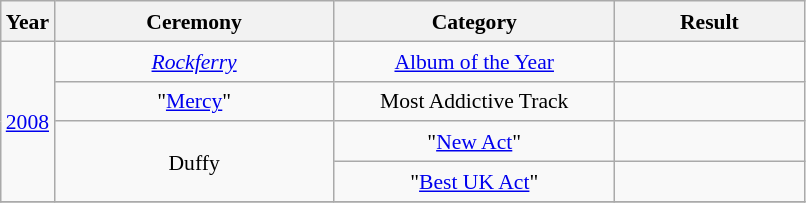<table class="wikitable" style="text-align:center; font-size:90%; line-height:20px;">
<tr>
<th>Year</th>
<th width="180px">Ceremony</th>
<th width="180px">Category</th>
<th width="120px">Result</th>
</tr>
<tr>
<td rowspan="4"><a href='#'>2008</a></td>
<td><em><a href='#'>Rockferry</a></em></td>
<td><a href='#'>Album of the Year</a></td>
<td></td>
</tr>
<tr>
<td>"<a href='#'>Mercy</a>"</td>
<td>Most Addictive Track</td>
<td></td>
</tr>
<tr>
<td rowspan="2">Duffy</td>
<td>"<a href='#'>New Act</a>"</td>
<td></td>
</tr>
<tr>
<td>"<a href='#'>Best UK Act</a>"</td>
<td></td>
</tr>
<tr>
</tr>
</table>
